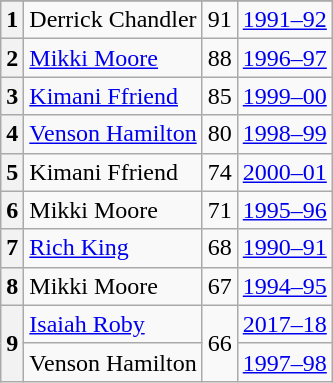<table class="wikitable">
<tr>
</tr>
<tr>
<th>1</th>
<td>Derrick Chandler</td>
<td>91</td>
<td><a href='#'>1991–92</a></td>
</tr>
<tr>
<th>2</th>
<td><a href='#'>Mikki Moore</a></td>
<td>88</td>
<td><a href='#'>1996–97</a></td>
</tr>
<tr>
<th>3</th>
<td><a href='#'>Kimani Ffriend</a></td>
<td>85</td>
<td><a href='#'>1999–00</a></td>
</tr>
<tr>
<th>4</th>
<td><a href='#'>Venson Hamilton</a></td>
<td>80</td>
<td><a href='#'>1998–99</a></td>
</tr>
<tr>
<th>5</th>
<td>Kimani Ffriend</td>
<td>74</td>
<td><a href='#'>2000–01</a></td>
</tr>
<tr>
<th>6</th>
<td>Mikki Moore</td>
<td>71</td>
<td><a href='#'>1995–96</a></td>
</tr>
<tr>
<th>7</th>
<td><a href='#'>Rich King</a></td>
<td>68</td>
<td><a href='#'>1990–91</a></td>
</tr>
<tr>
<th>8</th>
<td>Mikki Moore</td>
<td>67</td>
<td><a href='#'>1994–95</a></td>
</tr>
<tr>
<th rowspan=2>9</th>
<td><a href='#'>Isaiah Roby</a></td>
<td rowspan=2>66</td>
<td><a href='#'>2017–18</a></td>
</tr>
<tr>
<td>Venson Hamilton</td>
<td><a href='#'>1997–98</a></td>
</tr>
</table>
